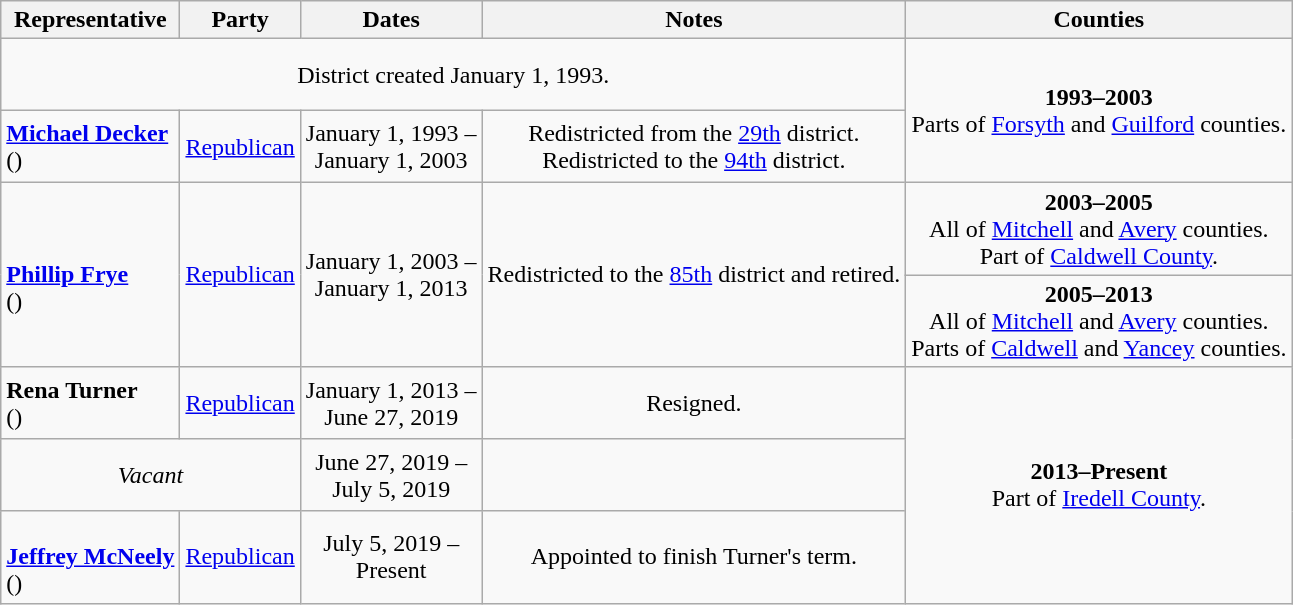<table class=wikitable style="text-align:center">
<tr>
<th>Representative</th>
<th>Party</th>
<th>Dates</th>
<th>Notes</th>
<th>Counties</th>
</tr>
<tr style="height:3em">
<td colspan=4>District created January 1, 1993.</td>
<td rowspan=2><strong>1993–2003</strong> <br> Parts of <a href='#'>Forsyth</a> and <a href='#'>Guilford</a> counties.</td>
</tr>
<tr style="height:3em">
<td align=left><strong><a href='#'>Michael Decker</a></strong><br>()</td>
<td><a href='#'>Republican</a></td>
<td nowrap>January 1, 1993 – <br> January 1, 2003</td>
<td>Redistricted from the <a href='#'>29th</a> district. <br> Redistricted to the <a href='#'>94th</a> district.</td>
</tr>
<tr style="height:3em">
<td rowspan=2 align=left><br><strong><a href='#'>Phillip Frye</a></strong><br>()</td>
<td rowspan=2 ><a href='#'>Republican</a></td>
<td rowspan=2 nowrap>January 1, 2003 – <br> January 1, 2013</td>
<td rowspan=2>Redistricted to the <a href='#'>85th</a> district and retired.</td>
<td><strong>2003–2005</strong> <br> All of <a href='#'>Mitchell</a> and <a href='#'>Avery</a> counties. <br> Part of <a href='#'>Caldwell County</a>.</td>
</tr>
<tr style="height:3em">
<td><strong>2005–2013</strong> <br> All of <a href='#'>Mitchell</a> and <a href='#'>Avery</a> counties. <br> Parts of <a href='#'>Caldwell</a> and <a href='#'>Yancey</a> counties.</td>
</tr>
<tr style="height:3em">
<td align=left><strong>Rena Turner</strong><br>()</td>
<td><a href='#'>Republican</a></td>
<td nowrap>January 1, 2013 – <br> June 27, 2019</td>
<td>Resigned.</td>
<td rowspan=3><strong>2013–Present</strong> <br> Part of <a href='#'>Iredell County</a>.</td>
</tr>
<tr style="height:3em">
<td colspan=2><em>Vacant</em></td>
<td nowrap>June 27, 2019 – <br> July 5, 2019</td>
<td></td>
</tr>
<tr style="height:3em">
<td align=left><br><strong><a href='#'>Jeffrey McNeely</a></strong><br>()</td>
<td><a href='#'>Republican</a></td>
<td nowrap>July 5, 2019 – <br> Present</td>
<td>Appointed to finish Turner's term.</td>
</tr>
</table>
